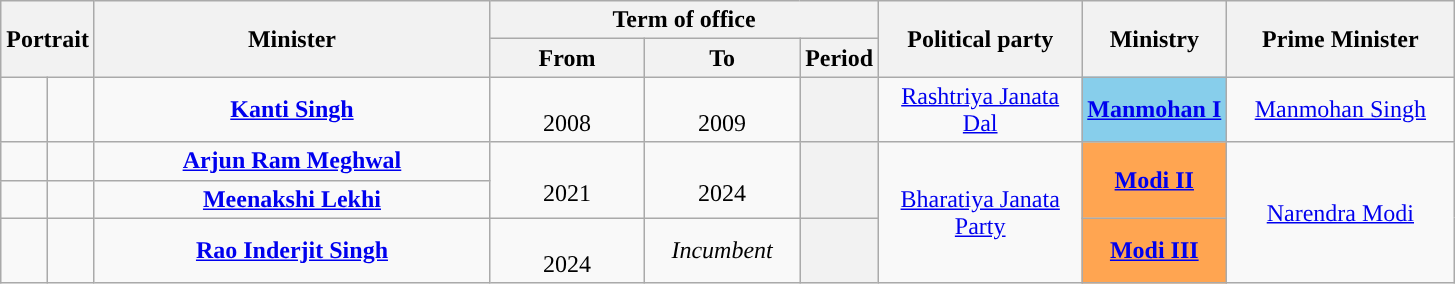<table class="wikitable" style="text-align:center">
<tr>
<th rowspan="2" colspan="2">Portrait</th>
<th rowspan="2" style="width:16em">Minister<br></th>
<th colspan="3">Term of office</th>
<th rowspan="2" style="width:8em">Political party</th>
<th rowspan="2">Ministry</th>
<th rowspan="2" style="width:9em">Prime Minister</th>
</tr>
<tr>
<th style="width:6em">From</th>
<th style="width:6em">To</th>
<th>Period</th>
</tr>
<tr>
<td></td>
<td></td>
<td><strong><a href='#'>Kanti Singh</a></strong><br></td>
<td><br>2008</td>
<td><br>2009</td>
<th></th>
<td><a href='#'>Rashtriya Janata Dal</a></td>
<td bgcolor="#87CEEB"><a href='#'><strong>Manmohan I</strong></a></td>
<td><a href='#'>Manmohan Singh</a></td>
</tr>
<tr>
<td></td>
<td></td>
<td><strong><a href='#'>Arjun Ram Meghwal</a></strong><br></td>
<td rowspan="2"><br>2021</td>
<td rowspan="2"><br>2024</td>
<th rowspan="2"><br></th>
<td rowspan="3"><a href='#'>Bharatiya Janata Party</a></td>
<td rowspan="2" style="background:#FFA551;"><strong><a href='#'>Modi II</a></strong></td>
<td rowspan="3"><a href='#'>Narendra Modi</a></td>
</tr>
<tr>
<td></td>
<td></td>
<td><strong><a href='#'>Meenakshi Lekhi</a></strong><br></td>
</tr>
<tr>
<td></td>
<td></td>
<td><strong><a href='#'>Rao Inderjit Singh</a></strong><br></td>
<td><br>2024</td>
<td><em>Incumbent</em></td>
<th></th>
<td bgcolor="#FFA551"><a href='#'><strong>Modi III</strong></a></td>
</tr>
</table>
